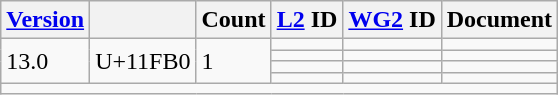<table class="wikitable collapsible sticky-header">
<tr>
<th><a href='#'>Version</a></th>
<th></th>
<th>Count</th>
<th><a href='#'>L2</a> ID</th>
<th><a href='#'>WG2</a> ID</th>
<th>Document</th>
</tr>
<tr>
<td rowspan="4">13.0</td>
<td rowspan="4">U+11FB0</td>
<td rowspan="4">1</td>
<td></td>
<td></td>
<td></td>
</tr>
<tr>
<td></td>
<td></td>
<td></td>
</tr>
<tr>
<td></td>
<td></td>
<td></td>
</tr>
<tr>
<td></td>
<td></td>
<td></td>
</tr>
<tr class="sortbottom">
<td colspan="6"></td>
</tr>
</table>
